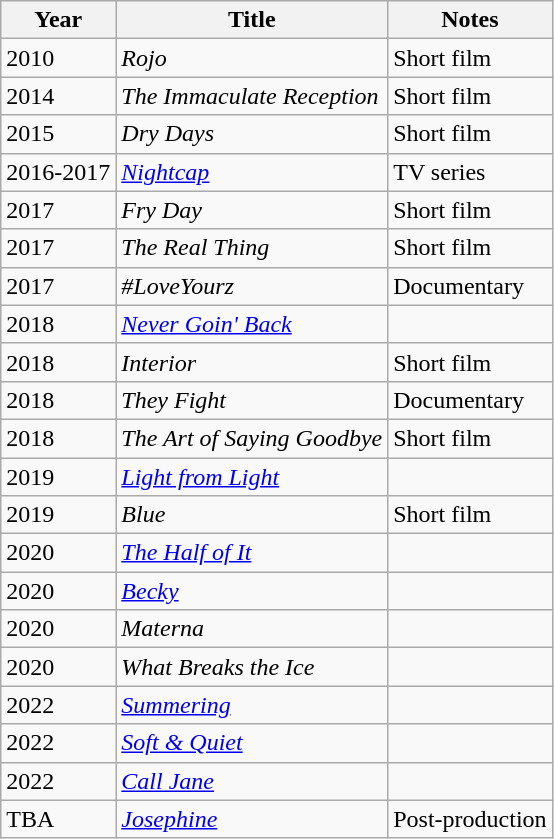<table class="wikitable">
<tr>
<th>Year</th>
<th>Title</th>
<th>Notes</th>
</tr>
<tr>
<td>2010</td>
<td><em>Rojo</em></td>
<td>Short film</td>
</tr>
<tr>
<td>2014</td>
<td><em>The Immaculate Reception</em></td>
<td>Short film</td>
</tr>
<tr>
<td>2015</td>
<td><em>Dry Days</em></td>
<td>Short film</td>
</tr>
<tr>
<td>2016-2017</td>
<td><em><a href='#'>Nightcap</a></em></td>
<td>TV series</td>
</tr>
<tr>
<td>2017</td>
<td><em>Fry Day</em></td>
<td>Short film</td>
</tr>
<tr>
<td>2017</td>
<td><em>The Real Thing</em></td>
<td>Short film</td>
</tr>
<tr>
<td>2017</td>
<td><em>#LoveYourz</em></td>
<td>Documentary</td>
</tr>
<tr>
<td>2018</td>
<td><em><a href='#'>Never Goin' Back</a></em></td>
<td></td>
</tr>
<tr>
<td>2018</td>
<td><em>Interior</em></td>
<td>Short film</td>
</tr>
<tr>
<td>2018</td>
<td><em>They Fight</em></td>
<td>Documentary</td>
</tr>
<tr>
<td>2018</td>
<td><em>The Art of Saying Goodbye</em></td>
<td>Short film</td>
</tr>
<tr>
<td>2019</td>
<td><em><a href='#'>Light from Light</a></em></td>
<td></td>
</tr>
<tr>
<td>2019</td>
<td><em>Blue</em></td>
<td>Short film</td>
</tr>
<tr>
<td>2020</td>
<td><em><a href='#'>The Half of It</a></em></td>
<td></td>
</tr>
<tr>
<td>2020</td>
<td><em><a href='#'>Becky</a></em></td>
<td></td>
</tr>
<tr>
<td>2020</td>
<td><em>Materna</em></td>
<td></td>
</tr>
<tr>
<td>2020</td>
<td><em>What Breaks the Ice</em></td>
<td></td>
</tr>
<tr>
<td>2022</td>
<td><em><a href='#'>Summering</a></em></td>
<td></td>
</tr>
<tr>
<td>2022</td>
<td><em><a href='#'>Soft & Quiet</a></em></td>
<td></td>
</tr>
<tr>
<td>2022</td>
<td><em><a href='#'>Call Jane</a></em></td>
<td></td>
</tr>
<tr>
<td>TBA</td>
<td><em><a href='#'>Josephine</a></em></td>
<td>Post-production</td>
</tr>
</table>
